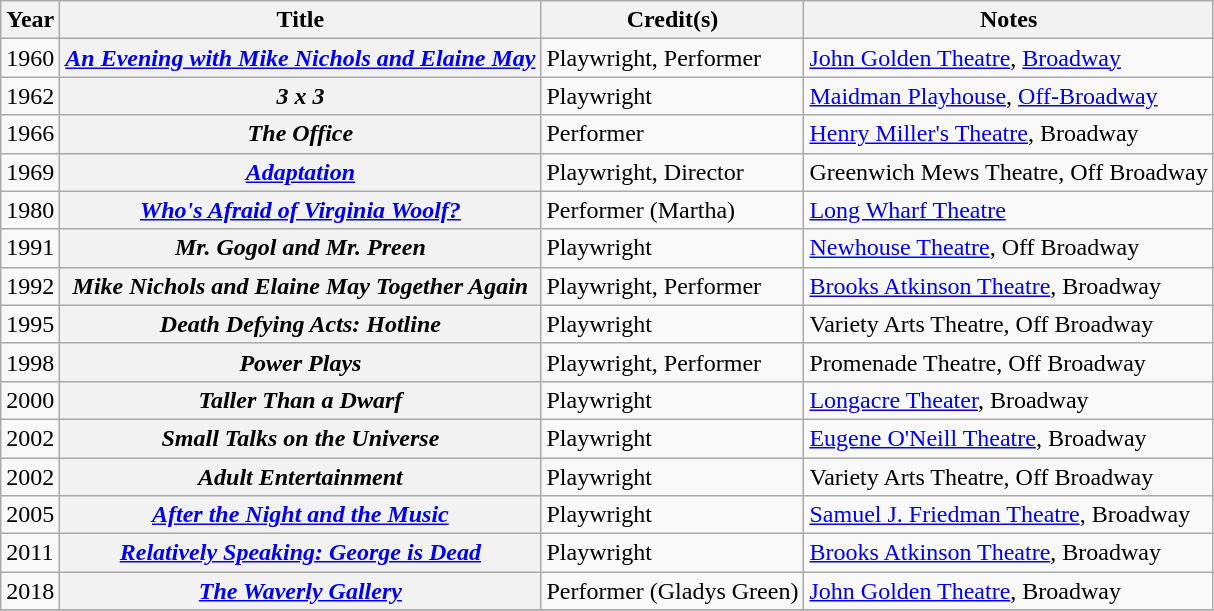<table class="wikitable sortable plainrowheaders">
<tr>
<th scope="col">Year</th>
<th scope="col">Title</th>
<th scope="col">Credit(s)</th>
<th scope="col" class="unsortable">Notes</th>
</tr>
<tr>
<td>1960</td>
<th scope="row"><em><a href='#'>An Evening with Mike Nichols and Elaine May</a></em></th>
<td>Playwright, Performer</td>
<td><a href='#'>John Golden Theatre</a>, <a href='#'>Broadway</a></td>
</tr>
<tr>
<td>1962</td>
<th scope="row"><em>3 x 3</em></th>
<td>Playwright</td>
<td><a href='#'>Maidman Playhouse</a>, <a href='#'>Off-Broadway</a></td>
</tr>
<tr>
<td>1966</td>
<th scope="row"><em>The Office</em></th>
<td>Performer</td>
<td><a href='#'>Henry Miller's Theatre</a>, Broadway</td>
</tr>
<tr>
<td>1969</td>
<th scope="row"><em><a href='#'>Adaptation</a></em></th>
<td>Playwright, Director</td>
<td>Greenwich Mews Theatre, Off Broadway</td>
</tr>
<tr>
<td>1980</td>
<th scope="row"><em><a href='#'>Who's Afraid of Virginia Woolf?</a></em></th>
<td>Performer (Martha)</td>
<td><a href='#'>Long Wharf Theatre</a></td>
</tr>
<tr>
<td>1991</td>
<th scope="row"><em>Mr. Gogol and Mr. Preen</em></th>
<td>Playwright</td>
<td><a href='#'>Newhouse Theatre</a>, Off Broadway</td>
</tr>
<tr>
<td>1992</td>
<th scope="row"><em>Mike Nichols and Elaine May Together Again</em></th>
<td>Playwright, Performer</td>
<td><a href='#'>Brooks Atkinson Theatre</a>, Broadway</td>
</tr>
<tr>
<td>1995</td>
<th scope="row"><em>Death Defying Acts: Hotline</em></th>
<td>Playwright</td>
<td>Variety Arts Theatre, Off Broadway</td>
</tr>
<tr>
<td>1998</td>
<th scope="row"><em>Power Plays</em></th>
<td>Playwright, Performer</td>
<td>Promenade Theatre, Off Broadway</td>
</tr>
<tr>
<td>2000</td>
<th scope="row"><em>Taller Than a Dwarf</em></th>
<td>Playwright</td>
<td><a href='#'>Longacre Theater</a>, Broadway</td>
</tr>
<tr>
<td>2002</td>
<th scope="row"><em>Small Talks on the Universe</em></th>
<td>Playwright</td>
<td><a href='#'>Eugene O'Neill Theatre</a>, Broadway</td>
</tr>
<tr>
<td>2002</td>
<th scope="row"><em>Adult Entertainment</em></th>
<td>Playwright</td>
<td>Variety Arts Theatre, Off Broadway</td>
</tr>
<tr>
<td>2005</td>
<th scope="row"><em><a href='#'>After the Night and the Music</a></em></th>
<td>Playwright</td>
<td><a href='#'>Samuel J. Friedman Theatre</a>, Broadway</td>
</tr>
<tr>
<td>2011</td>
<th scope="row"><em><a href='#'>Relatively Speaking: George is Dead</a></em></th>
<td>Playwright</td>
<td><a href='#'>Brooks Atkinson Theatre</a>, Broadway</td>
</tr>
<tr>
<td>2018</td>
<th scope="row"><em><a href='#'>The Waverly Gallery</a></em></th>
<td>Performer (Gladys Green)</td>
<td><a href='#'>John Golden Theatre</a>, Broadway</td>
</tr>
<tr>
</tr>
</table>
